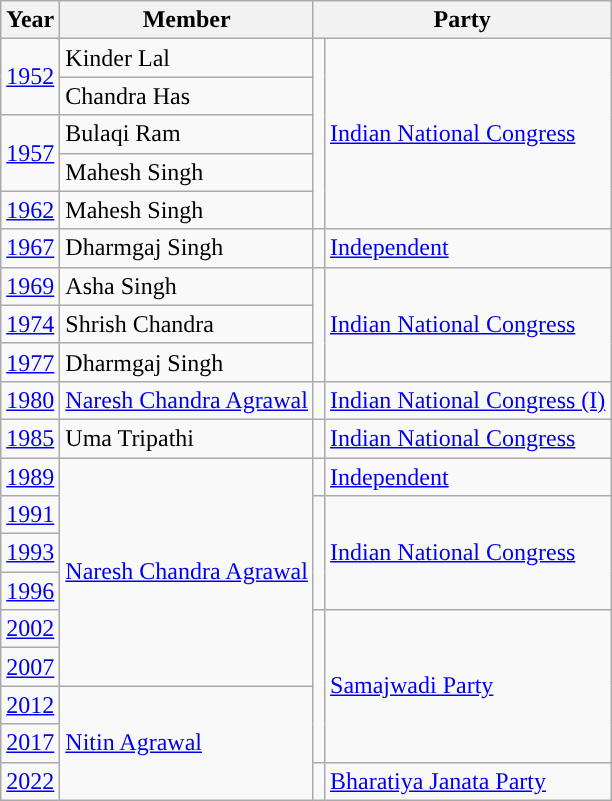<table class="wikitable">
<tr>
<th>Year</th>
<th>Member</th>
<th colspan="2">Party</th>
</tr>
<tr>
<td rowspan="2"><a href='#'>1952</a></td>
<td>Kinder Lal</td>
<td rowspan="5" style="background-color: "></td>
<td rowspan="5"><a href='#'>Indian National Congress</a></td>
</tr>
<tr>
<td>Chandra Has</td>
</tr>
<tr>
<td rowspan="2"><a href='#'>1957</a></td>
<td>Bulaqi Ram</td>
</tr>
<tr>
<td>Mahesh Singh</td>
</tr>
<tr>
<td><a href='#'>1962</a></td>
<td>Mahesh Singh</td>
</tr>
<tr>
<td><a href='#'>1967</a></td>
<td>Dharmgaj Singh</td>
<td style="background-color: "></td>
<td><a href='#'>Independent</a></td>
</tr>
<tr>
<td><a href='#'>1969</a></td>
<td>Asha Singh</td>
<td rowspan="3" style="background-color: "></td>
<td rowspan="3"><a href='#'>Indian National Congress</a></td>
</tr>
<tr>
<td><a href='#'>1974</a></td>
<td>Shrish Chandra</td>
</tr>
<tr>
<td><a href='#'>1977</a></td>
<td>Dharmgaj Singh</td>
</tr>
<tr>
<td><a href='#'>1980</a></td>
<td><a href='#'>Naresh Chandra Agrawal</a></td>
<td style="background-color: "></td>
<td><a href='#'>Indian National Congress (I)</a></td>
</tr>
<tr>
<td><a href='#'>1985</a></td>
<td>Uma Tripathi</td>
<td style="background-color: "></td>
<td><a href='#'>Indian National Congress</a></td>
</tr>
<tr>
<td><a href='#'>1989</a></td>
<td rowspan="6"><a href='#'>Naresh Chandra Agrawal</a></td>
<td style="background-color: "></td>
<td><a href='#'>Independent</a></td>
</tr>
<tr>
<td><a href='#'>1991</a></td>
<td rowspan="3" style="background-color: "></td>
<td rowspan="3"><a href='#'>Indian National Congress</a></td>
</tr>
<tr>
<td><a href='#'>1993</a></td>
</tr>
<tr>
<td><a href='#'>1996</a></td>
</tr>
<tr>
<td><a href='#'>2002</a></td>
<td rowspan="4" style="background-color: "></td>
<td rowspan="4"><a href='#'>Samajwadi Party</a></td>
</tr>
<tr>
<td><a href='#'>2007</a></td>
</tr>
<tr>
<td><a href='#'>2012</a></td>
<td rowspan="3"><a href='#'>Nitin Agrawal</a></td>
</tr>
<tr>
<td><a href='#'>2017</a></td>
</tr>
<tr>
<td><a href='#'>2022</a></td>
<td style="background-color: "></td>
<td><a href='#'>Bharatiya Janata Party</a></td>
</tr>
</table>
